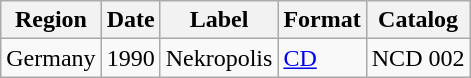<table class="wikitable">
<tr>
<th>Region</th>
<th>Date</th>
<th>Label</th>
<th>Format</th>
<th>Catalog</th>
</tr>
<tr>
<td>Germany</td>
<td>1990</td>
<td>Nekropolis</td>
<td><a href='#'>CD</a></td>
<td>NCD 002</td>
</tr>
</table>
